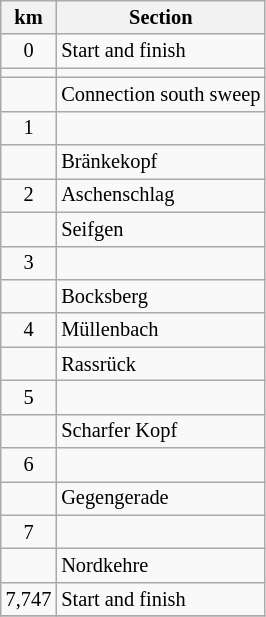<table class="wikitable zebra float-right" style="font-size:85%;">
<tr class="hintergrundfarbe5">
<th>km</th>
<th>Section</th>
</tr>
<tr>
<td align="center">0</td>
<td>Start and finish</td>
</tr>
<tr>
<td></td>
<td></td>
</tr>
<tr>
<td></td>
<td>Connection south sweep</td>
</tr>
<tr>
<td align="center">1</td>
<td></td>
</tr>
<tr>
<td></td>
<td>Bränkekopf</td>
</tr>
<tr>
<td align="center">2</td>
<td>Aschenschlag</td>
</tr>
<tr>
<td></td>
<td>Seifgen</td>
</tr>
<tr>
<td align="center">3</td>
<td></td>
</tr>
<tr>
<td></td>
<td>Bocksberg</td>
</tr>
<tr>
<td align="center">4</td>
<td>Müllenbach</td>
</tr>
<tr>
<td></td>
<td>Rassrück</td>
</tr>
<tr>
<td align="center">5</td>
<td></td>
</tr>
<tr>
<td></td>
<td>Scharfer Kopf</td>
</tr>
<tr>
<td align="center">6</td>
<td></td>
</tr>
<tr>
<td></td>
<td>Gegengerade</td>
</tr>
<tr>
<td align="center">7</td>
<td></td>
</tr>
<tr>
<td></td>
<td>Nordkehre</td>
</tr>
<tr>
<td align="center">7,747</td>
<td>Start and finish</td>
</tr>
<tr>
</tr>
</table>
